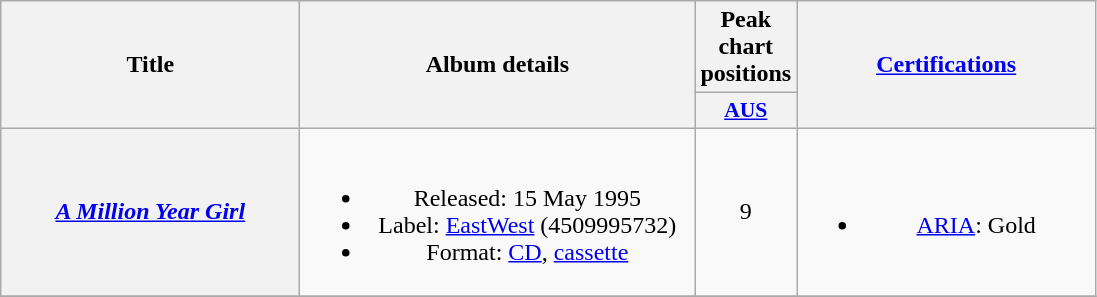<table class="wikitable plainrowheaders" style="text-align:center;" border="1">
<tr>
<th scope="col" rowspan="2" style="width:12em;">Title</th>
<th scope="col" rowspan="2" style="width:16em;">Album details</th>
<th scope="col" colspan="1">Peak chart positions</th>
<th scope="col" rowspan="2" style="width:12em;"><a href='#'>Certifications</a></th>
</tr>
<tr>
<th scope="col" style="width:2.2em;font-size:90%;"><a href='#'>AUS</a><br></th>
</tr>
<tr>
<th scope="row"><em><a href='#'>A Million Year Girl</a></em></th>
<td><br><ul><li>Released: 15 May 1995</li><li>Label: <a href='#'>EastWest</a> (4509995732)</li><li>Format: <a href='#'>CD</a>, <a href='#'>cassette</a></li></ul></td>
<td>9</td>
<td><br><ul><li><a href='#'>ARIA</a>: Gold</li></ul></td>
</tr>
<tr>
</tr>
</table>
